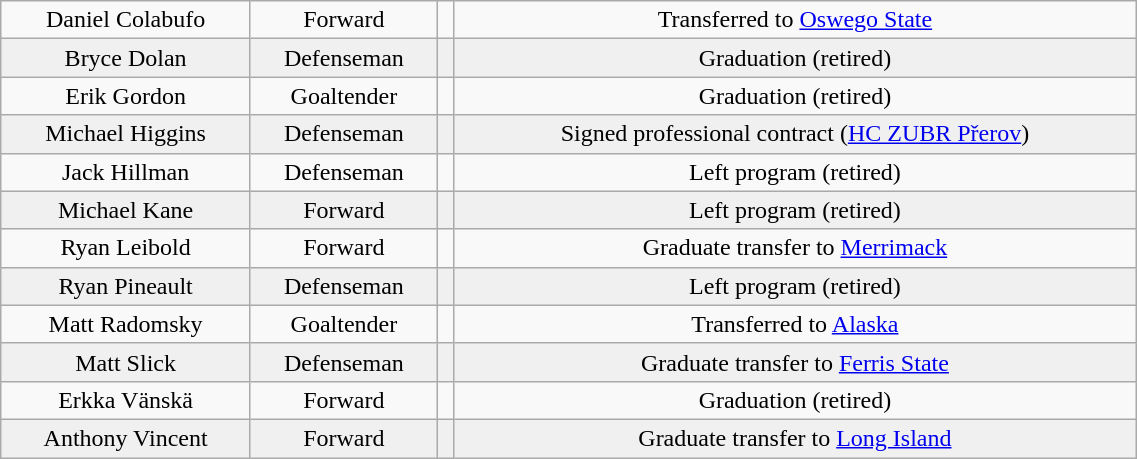<table class="wikitable" width="60%">
<tr align="center" bgcolor="">
<td>Daniel Colabufo</td>
<td>Forward</td>
<td></td>
<td>Transferred to <a href='#'>Oswego State</a></td>
</tr>
<tr align="center" bgcolor="f0f0f0">
<td>Bryce Dolan</td>
<td>Defenseman</td>
<td></td>
<td>Graduation (retired)</td>
</tr>
<tr align="center" bgcolor="">
<td>Erik Gordon</td>
<td>Goaltender</td>
<td></td>
<td>Graduation (retired)</td>
</tr>
<tr align="center" bgcolor="f0f0f0">
<td>Michael Higgins</td>
<td>Defenseman</td>
<td></td>
<td>Signed professional contract (<a href='#'>HC ZUBR Přerov</a>)</td>
</tr>
<tr align="center" bgcolor="">
<td>Jack Hillman</td>
<td>Defenseman</td>
<td></td>
<td>Left program (retired)</td>
</tr>
<tr align="center" bgcolor="f0f0f0">
<td>Michael Kane</td>
<td>Forward</td>
<td></td>
<td>Left program (retired)</td>
</tr>
<tr align="center" bgcolor="">
<td>Ryan Leibold</td>
<td>Forward</td>
<td></td>
<td>Graduate transfer to <a href='#'>Merrimack</a></td>
</tr>
<tr align="center" bgcolor="f0f0f0">
<td>Ryan Pineault</td>
<td>Defenseman</td>
<td></td>
<td>Left program (retired)</td>
</tr>
<tr align="center" bgcolor="">
<td>Matt Radomsky</td>
<td>Goaltender</td>
<td></td>
<td>Transferred to <a href='#'>Alaska</a></td>
</tr>
<tr align="center" bgcolor="f0f0f0">
<td>Matt Slick</td>
<td>Defenseman</td>
<td></td>
<td>Graduate transfer to <a href='#'>Ferris State</a></td>
</tr>
<tr align="center" bgcolor="">
<td>Erkka Vänskä</td>
<td>Forward</td>
<td></td>
<td>Graduation (retired)</td>
</tr>
<tr align="center" bgcolor="f0f0f0">
<td>Anthony Vincent</td>
<td>Forward</td>
<td></td>
<td>Graduate transfer to <a href='#'>Long Island</a></td>
</tr>
</table>
